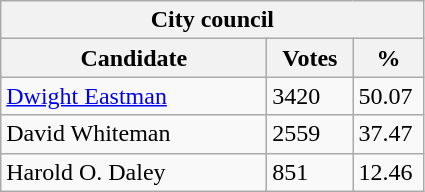<table class="wikitable">
<tr>
<th colspan="3">City council</th>
</tr>
<tr>
<th style="width: 170px">Candidate</th>
<th style="width: 50px">Votes</th>
<th style="width: 40px">%</th>
</tr>
<tr>
<td><a href='#'>Dwight Eastman</a></td>
<td>3420</td>
<td>50.07</td>
</tr>
<tr>
<td>David Whiteman</td>
<td>2559</td>
<td>37.47</td>
</tr>
<tr>
<td>Harold O. Daley</td>
<td>851</td>
<td>12.46</td>
</tr>
</table>
